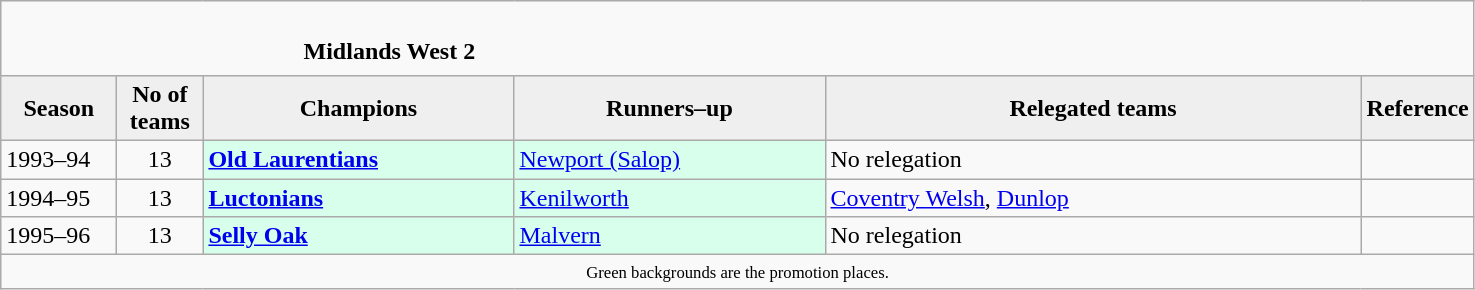<table class="wikitable" style="text-align: left;">
<tr>
<td colspan="11" cellpadding="0" cellspacing="0"><br><table border="0" style="width:100%;" cellpadding="0" cellspacing="0">
<tr>
<td style="width:20%; border:0;"></td>
<td style="border:0;"><strong>Midlands West 2</strong></td>
<td style="width:20%; border:0;"></td>
</tr>
</table>
</td>
</tr>
<tr>
<th style="background:#efefef; width:70px;">Season</th>
<th style="background:#efefef; width:50px;">No of teams</th>
<th style="background:#efefef; width:200px;">Champions</th>
<th style="background:#efefef; width:200px;">Runners–up</th>
<th style="background:#efefef; width:350px;">Relegated teams</th>
<th style="background:#efefef; width:50px;">Reference</th>
</tr>
<tr align=left>
<td>1993–94</td>
<td style="text-align: center;">13</td>
<td style="background:#d8ffeb;"><strong><a href='#'>Old Laurentians</a></strong></td>
<td style="background:#d8ffeb;"><a href='#'>Newport (Salop)</a></td>
<td>No relegation</td>
<td></td>
</tr>
<tr>
<td>1994–95</td>
<td style="text-align: center;">13</td>
<td style="background:#d8ffeb;"><strong><a href='#'>Luctonians</a></strong></td>
<td style="background:#d8ffeb;"><a href='#'>Kenilworth</a></td>
<td><a href='#'>Coventry Welsh</a>, <a href='#'>Dunlop</a></td>
<td></td>
</tr>
<tr>
<td>1995–96</td>
<td style="text-align: center;">13</td>
<td style="background:#d8ffeb;"><strong><a href='#'>Selly Oak</a></strong></td>
<td style="background:#d8ffeb;"><a href='#'>Malvern</a></td>
<td>No relegation</td>
<td></td>
</tr>
<tr>
<td colspan="15"  style="border:0; font-size:smaller; text-align:center;"><small><span>Green backgrounds</span> are the promotion places.</small></td>
</tr>
</table>
